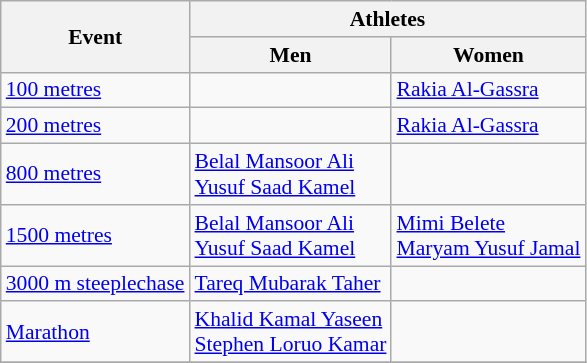<table class=wikitable style="font-size:90%">
<tr>
<th rowspan=2>Event</th>
<th colspan=2>Athletes</th>
</tr>
<tr>
<th>Men</th>
<th>Women</th>
</tr>
<tr>
<td><a href='#'>100 metres</a></td>
<td></td>
<td><a href='#'>Rakia Al-Gassra</a></td>
</tr>
<tr>
<td><a href='#'>200 metres</a></td>
<td></td>
<td><a href='#'>Rakia Al-Gassra</a></td>
</tr>
<tr>
<td><a href='#'>800 metres</a></td>
<td><a href='#'>Belal Mansoor Ali</a> <br> <a href='#'>Yusuf Saad Kamel</a></td>
<td></td>
</tr>
<tr>
<td><a href='#'>1500 metres</a></td>
<td><a href='#'>Belal Mansoor Ali</a> <br> <a href='#'>Yusuf Saad Kamel</a></td>
<td><a href='#'>Mimi Belete</a> <br> <a href='#'>Maryam Yusuf Jamal</a></td>
</tr>
<tr>
<td><a href='#'>3000 m steeplechase</a></td>
<td><a href='#'>Tareq Mubarak Taher</a></td>
<td></td>
</tr>
<tr>
<td><a href='#'>Marathon</a></td>
<td><a href='#'>Khalid Kamal Yaseen</a> <br> <a href='#'>Stephen Loruo Kamar</a></td>
<td></td>
</tr>
<tr>
</tr>
</table>
